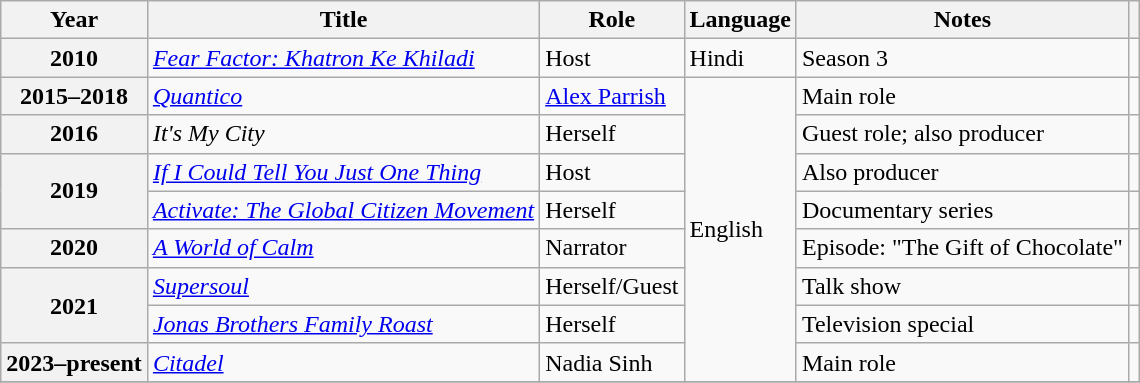<table class="wikitable plainrowheaders sortable" style="margin-right: 0;">
<tr>
<th scope="col">Year</th>
<th scope="col">Title</th>
<th scope="col">Role</th>
<th scope="col">Language</th>
<th scope="col" class="unsortable">Notes</th>
<th scope="col" class="unsortable"></th>
</tr>
<tr>
<th scope="row">2010</th>
<td><em><a href='#'>Fear Factor: Khatron Ke Khiladi</a></em></td>
<td>Host</td>
<td>Hindi</td>
<td>Season 3</td>
<td style="text-align: center;"></td>
</tr>
<tr>
<th scope="row">2015–2018</th>
<td><em><a href='#'>Quantico</a></em></td>
<td><a href='#'>Alex Parrish</a></td>
<td rowspan="8">English</td>
<td>Main role</td>
<td style="text-align: center;"></td>
</tr>
<tr>
<th scope="row">2016</th>
<td><em>It's My City</em></td>
<td>Herself</td>
<td>Guest role; also producer</td>
<td style="text-align: center;"></td>
</tr>
<tr>
<th scope="row" rowspan="2">2019</th>
<td><em><a href='#'>If I Could Tell You Just One Thing</a></em></td>
<td>Host</td>
<td>Also producer</td>
<td style="text-align: center;"></td>
</tr>
<tr>
<td><em><a href='#'>Activate: The Global Citizen Movement</a></em></td>
<td>Herself</td>
<td>Documentary series</td>
<td style="text-align: center;"></td>
</tr>
<tr>
<th scope="row">2020</th>
<td><em><a href='#'>A World of Calm</a></em></td>
<td>Narrator</td>
<td>Episode: "The Gift of Chocolate"</td>
<td style="text-align: center;"></td>
</tr>
<tr>
<th scope="row" rowspan="2">2021</th>
<td><em><a href='#'>Supersoul</a></em></td>
<td>Herself/Guest</td>
<td>Talk show</td>
<td style="text-align: center;"></td>
</tr>
<tr>
<td><em><a href='#'>Jonas Brothers Family Roast</a></em></td>
<td>Herself</td>
<td>Television special</td>
<td style="text-align: center;"></td>
</tr>
<tr>
<th scope="row">2023–present</th>
<td><em><a href='#'>Citadel</a></em></td>
<td>Nadia Sinh</td>
<td>Main role</td>
<td style="text-align: center;"></td>
</tr>
<tr>
</tr>
</table>
